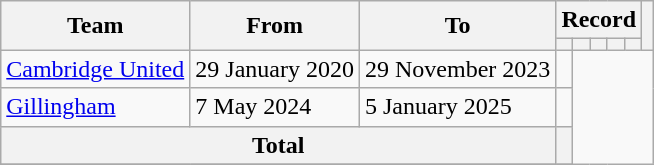<table class=wikitable style=text-align:center>
<tr>
<th rowspan=2>Team</th>
<th rowspan=2>From</th>
<th rowspan=2>To</th>
<th colspan=5>Record</th>
<th rowspan=2></th>
</tr>
<tr>
<th></th>
<th></th>
<th></th>
<th></th>
<th></th>
</tr>
<tr>
<td align=left><a href='#'>Cambridge United</a></td>
<td align=left>29 January 2020</td>
<td align=left>29 November 2023<br></td>
<td></td>
</tr>
<tr>
<td align=left><a href='#'>Gillingham</a></td>
<td align=left>7 May 2024</td>
<td align=left>5 January 2025<br></td>
<td></td>
</tr>
<tr>
<th colspan=3>Total<br></th>
<th></th>
</tr>
<tr>
</tr>
</table>
